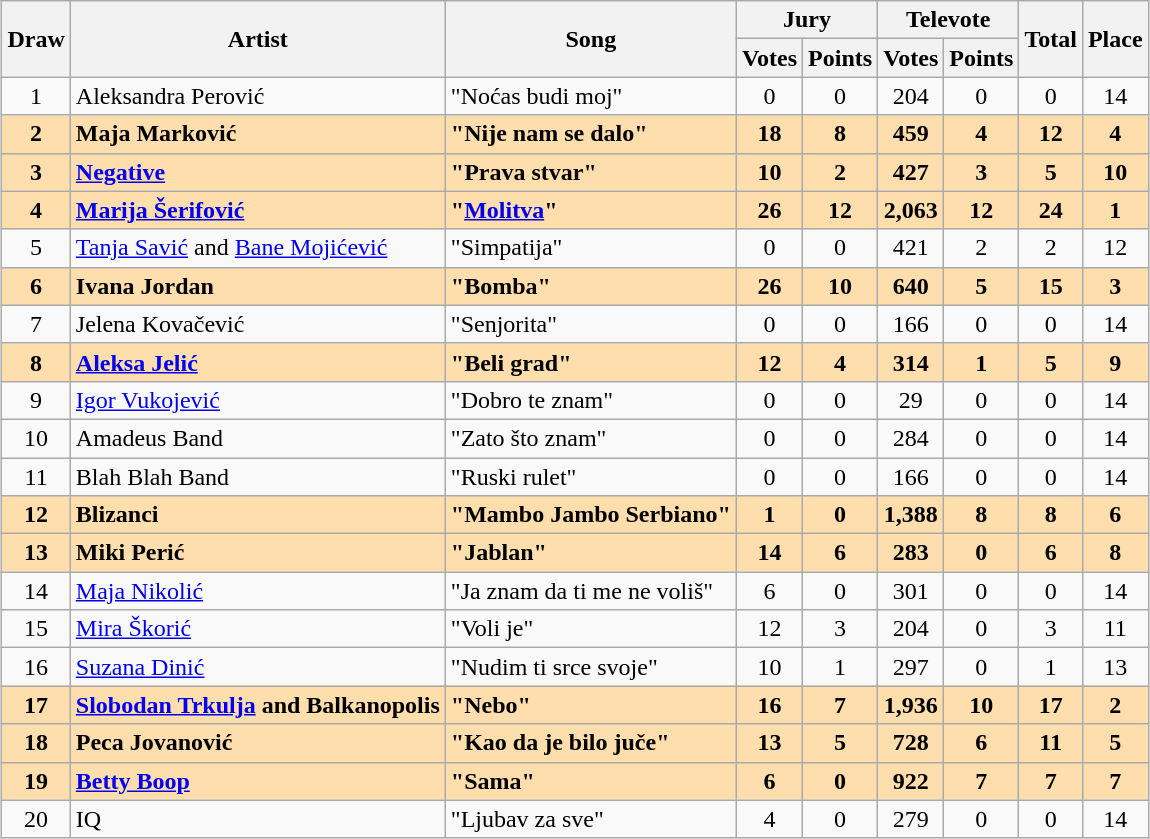<table class="sortable wikitable" style="margin: 1em auto 1em auto; text-align:center;">
<tr>
<th rowspan="2">Draw</th>
<th rowspan="2">Artist</th>
<th rowspan="2">Song</th>
<th colspan="2">Jury</th>
<th colspan="2">Televote</th>
<th rowspan="2">Total</th>
<th rowspan="2">Place</th>
</tr>
<tr>
<th>Votes</th>
<th>Points</th>
<th>Votes</th>
<th>Points</th>
</tr>
<tr>
<td>1</td>
<td align="left">Aleksandra Perović</td>
<td align="left">"Noćas budi moj"</td>
<td>0</td>
<td>0</td>
<td>204</td>
<td>0</td>
<td>0</td>
<td>14</td>
</tr>
<tr style="font-weight:bold; background:navajowhite;">
<td>2</td>
<td align="left">Maja Marković</td>
<td align="left">"Nije nam se dalo"</td>
<td>18</td>
<td>8</td>
<td>459</td>
<td>4</td>
<td>12</td>
<td>4</td>
</tr>
<tr style="font-weight:bold; background:navajowhite;">
<td>3</td>
<td align="left"><a href='#'>Negative</a></td>
<td align="left">"Prava stvar"</td>
<td>10</td>
<td>2</td>
<td>427</td>
<td>3</td>
<td>5</td>
<td>10</td>
</tr>
<tr style="font-weight:bold; background:navajowhite;">
<td>4</td>
<td align="left"><a href='#'>Marija Šerifović</a></td>
<td align="left">"<a href='#'>Molitva</a>"</td>
<td>26</td>
<td>12</td>
<td>2,063</td>
<td>12</td>
<td>24</td>
<td>1</td>
</tr>
<tr>
<td>5</td>
<td align="left"><a href='#'>Tanja Savić</a> and <a href='#'>Bane Mojićević</a></td>
<td align="left">"Simpatija"</td>
<td>0</td>
<td>0</td>
<td>421</td>
<td>2</td>
<td>2</td>
<td>12</td>
</tr>
<tr style="font-weight:bold; background:navajowhite;">
<td>6</td>
<td align="left">Ivana Jordan</td>
<td align="left">"Bomba"</td>
<td>26</td>
<td>10</td>
<td>640</td>
<td>5</td>
<td>15</td>
<td>3</td>
</tr>
<tr>
<td>7</td>
<td align="left">Jelena Kovačević</td>
<td align="left">"Senjorita"</td>
<td>0</td>
<td>0</td>
<td>166</td>
<td>0</td>
<td>0</td>
<td>14</td>
</tr>
<tr style="font-weight:bold; background:navajowhite;">
<td>8</td>
<td align="left"><a href='#'>Aleksa Jelić</a></td>
<td align="left">"Beli grad"</td>
<td>12</td>
<td>4</td>
<td>314</td>
<td>1</td>
<td>5</td>
<td>9</td>
</tr>
<tr>
<td>9</td>
<td align="left"><a href='#'>Igor Vukojević</a></td>
<td align="left">"Dobro te znam"</td>
<td>0</td>
<td>0</td>
<td>29</td>
<td>0</td>
<td>0</td>
<td>14</td>
</tr>
<tr>
<td>10</td>
<td align="left">Amadeus Band</td>
<td align="left">"Zato što znam"</td>
<td>0</td>
<td>0</td>
<td>284</td>
<td>0</td>
<td>0</td>
<td>14</td>
</tr>
<tr>
<td>11</td>
<td align="left">Blah Blah Band</td>
<td align="left">"Ruski rulet"</td>
<td>0</td>
<td>0</td>
<td>166</td>
<td>0</td>
<td>0</td>
<td>14</td>
</tr>
<tr style="font-weight:bold; background:navajowhite;">
<td>12</td>
<td align="left">Blizanci</td>
<td align="left">"Mambo Jambo Serbiano"</td>
<td>1</td>
<td>0</td>
<td>1,388</td>
<td>8</td>
<td>8</td>
<td>6</td>
</tr>
<tr style="font-weight:bold; background:navajowhite;">
<td>13</td>
<td align="left">Miki Perić</td>
<td align="left">"Jablan"</td>
<td>14</td>
<td>6</td>
<td>283</td>
<td>0</td>
<td>6</td>
<td>8</td>
</tr>
<tr>
<td>14</td>
<td align="left"><a href='#'>Maja Nikolić</a></td>
<td align="left">"Ja znam da ti me ne voliš"</td>
<td>6</td>
<td>0</td>
<td>301</td>
<td>0</td>
<td>0</td>
<td>14</td>
</tr>
<tr>
<td>15</td>
<td align="left"><a href='#'>Mira Škorić</a></td>
<td align="left">"Voli je"</td>
<td>12</td>
<td>3</td>
<td>204</td>
<td>0</td>
<td>3</td>
<td>11</td>
</tr>
<tr>
<td>16</td>
<td align="left"><a href='#'>Suzana Dinić</a></td>
<td align="left">"Nudim ti srce svoje"</td>
<td>10</td>
<td>1</td>
<td>297</td>
<td>0</td>
<td>1</td>
<td>13</td>
</tr>
<tr style="font-weight:bold; background:navajowhite;">
<td>17</td>
<td align="left"><a href='#'>Slobodan Trkulja</a> and Balkanopolis</td>
<td align="left">"Nebo"</td>
<td>16</td>
<td>7</td>
<td>1,936</td>
<td>10</td>
<td>17</td>
<td>2</td>
</tr>
<tr style="font-weight:bold; background:navajowhite;">
<td>18</td>
<td align="left">Peca Jovanović</td>
<td align="left">"Kao da je bilo juče"</td>
<td>13</td>
<td>5</td>
<td>728</td>
<td>6</td>
<td>11</td>
<td>5</td>
</tr>
<tr style="font-weight:bold; background:navajowhite;">
<td>19</td>
<td align="left"><a href='#'>Betty Boop</a></td>
<td align="left">"Sama"</td>
<td>6</td>
<td>0</td>
<td>922</td>
<td>7</td>
<td>7</td>
<td>7</td>
</tr>
<tr>
<td>20</td>
<td align="left">IQ</td>
<td align="left">"Ljubav za sve"</td>
<td>4</td>
<td>0</td>
<td>279</td>
<td>0</td>
<td>0</td>
<td>14</td>
</tr>
</table>
